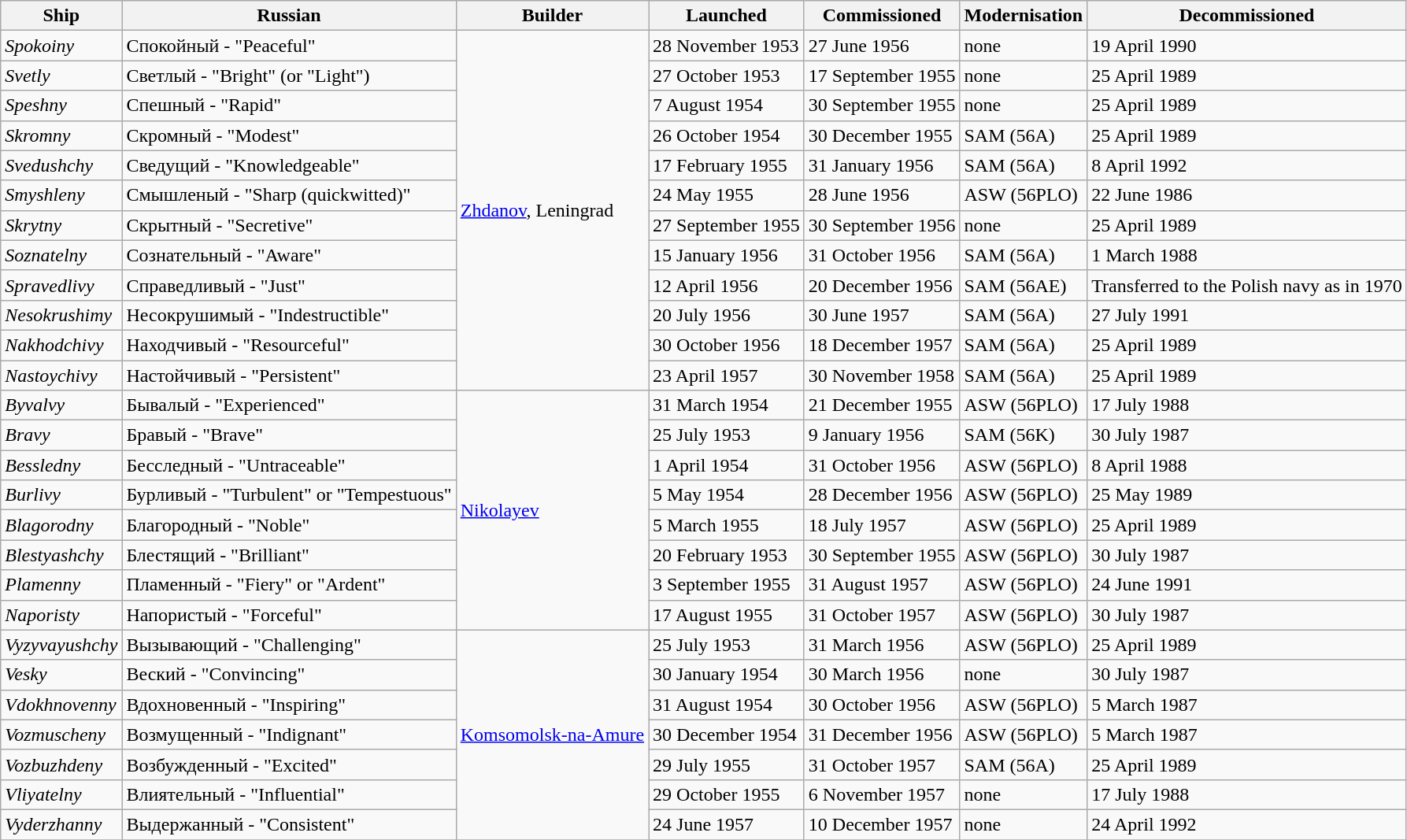<table class="wikitable">
<tr>
<th>Ship</th>
<th>Russian</th>
<th>Builder</th>
<th>Launched</th>
<th>Commissioned</th>
<th>Modernisation</th>
<th>Decommissioned</th>
</tr>
<tr>
<td><em>Spokoiny</em></td>
<td>Спокойный - "Peaceful"</td>
<td rowspan=12><a href='#'>Zhdanov</a>, Leningrad</td>
<td>28 November 1953</td>
<td>27 June 1956</td>
<td>none</td>
<td>19 April 1990</td>
</tr>
<tr>
<td><em>Svetly</em></td>
<td>Светлый - "Bright" (or "Light")</td>
<td>27 October 1953</td>
<td>17 September 1955</td>
<td>none</td>
<td>25 April 1989</td>
</tr>
<tr>
<td><em>Speshny</em></td>
<td>Спешный - "Rapid"</td>
<td>7 August 1954</td>
<td>30 September 1955</td>
<td>none</td>
<td>25 April 1989</td>
</tr>
<tr>
<td><em>Skromny</em></td>
<td>Скромный - "Modest"</td>
<td>26 October 1954</td>
<td>30 December 1955</td>
<td>SAM (56A)</td>
<td>25 April 1989</td>
</tr>
<tr>
<td><em>Svedushchy</em></td>
<td>Сведущий - "Knowledgeable"</td>
<td>17 February 1955</td>
<td>31 January 1956</td>
<td>SAM (56A)</td>
<td>8 April 1992</td>
</tr>
<tr>
<td><em>Smyshleny</em></td>
<td>Смышленый - "Sharp (quickwitted)"</td>
<td>24 May 1955</td>
<td>28 June 1956</td>
<td>ASW (56PLO)</td>
<td>22 June 1986</td>
</tr>
<tr>
<td><em>Skrytny</em></td>
<td>Скрытный - "Secretive"</td>
<td>27 September 1955</td>
<td>30 September 1956</td>
<td>none</td>
<td>25 April 1989</td>
</tr>
<tr>
<td><em>Soznatelny</em></td>
<td>Сознательный - "Aware"</td>
<td>15 January 1956</td>
<td>31 October 1956</td>
<td>SAM (56A)</td>
<td>1 March 1988</td>
</tr>
<tr>
<td><em>Spravedlivy</em></td>
<td>Справедливый - "Just"</td>
<td>12 April 1956</td>
<td>20 December 1956</td>
<td>SAM (56AE)</td>
<td>Transferred to the Polish navy as  in 1970</td>
</tr>
<tr>
<td><em>Nesokrushimy</em></td>
<td>Несокрушимый - "Indestructible"</td>
<td>20 July 1956</td>
<td>30 June 1957</td>
<td>SAM (56A)</td>
<td>27 July 1991</td>
</tr>
<tr>
<td><em>Nakhodchivy</em></td>
<td>Находчивый - "Resourceful"</td>
<td>30 October 1956</td>
<td>18 December 1957</td>
<td>SAM (56A)</td>
<td>25 April 1989</td>
</tr>
<tr>
<td><em>Nastoychivy</em></td>
<td>Настойчивый - "Persistent"</td>
<td>23 April 1957</td>
<td>30 November 1958</td>
<td>SAM (56A)</td>
<td>25 April 1989</td>
</tr>
<tr>
<td><em>Byvalvy</em></td>
<td>Бывалый - "Experienced"</td>
<td rowspan=8><a href='#'>Nikolayev</a></td>
<td>31 March 1954</td>
<td>21 December 1955</td>
<td>ASW (56PLO)</td>
<td>17 July 1988</td>
</tr>
<tr>
<td><em>Bravy</em></td>
<td>Бравый - "Brave"</td>
<td>25 July 1953</td>
<td>9 January 1956</td>
<td>SAM  (56K)</td>
<td>30 July 1987</td>
</tr>
<tr>
<td><em>Bessledny</em></td>
<td>Бесследный - "Untraceable"</td>
<td>1 April 1954</td>
<td>31 October 1956</td>
<td>ASW (56PLO)</td>
<td>8 April 1988</td>
</tr>
<tr>
<td><em>Burlivy</em></td>
<td>Бурливый - "Turbulent" or "Tempestuous"</td>
<td>5 May 1954</td>
<td>28 December 1956</td>
<td>ASW (56PLO)</td>
<td>25 May 1989</td>
</tr>
<tr>
<td><em>Blagorodny</em></td>
<td>Благородный - "Noble"</td>
<td>5 March 1955</td>
<td>18 July 1957</td>
<td>ASW (56PLO)</td>
<td>25 April 1989</td>
</tr>
<tr>
<td><em>Blestyashchy</em></td>
<td>Блестящий - "Brilliant"</td>
<td>20 February 1953</td>
<td>30 September 1955</td>
<td>ASW (56PLO)</td>
<td>30 July 1987</td>
</tr>
<tr>
<td><em>Plamenny</em></td>
<td>Пламенный - "Fiery" or "Ardent"</td>
<td>3 September 1955</td>
<td>31 August 1957</td>
<td>ASW (56PLO)</td>
<td>24 June 1991</td>
</tr>
<tr>
<td><em>Naporisty</em></td>
<td>Напористый - "Forceful"</td>
<td>17 August 1955</td>
<td>31 October 1957</td>
<td>ASW (56PLO)</td>
<td>30 July 1987</td>
</tr>
<tr>
<td><em>Vyzyvayushchy</em></td>
<td>Вызывающий - "Challenging"</td>
<td rowspan=7><a href='#'>Komsomolsk-na-Amure</a></td>
<td>25 July 1953</td>
<td>31 March 1956</td>
<td>ASW (56PLO)</td>
<td>25 April 1989</td>
</tr>
<tr>
<td><em>Vesky</em></td>
<td>Веский - "Convincing"</td>
<td>30 January 1954</td>
<td>30 March 1956</td>
<td>none</td>
<td>30 July 1987</td>
</tr>
<tr>
<td><em>Vdokhnovenny</em></td>
<td>Вдохновенный - "Inspiring"</td>
<td>31 August 1954</td>
<td>30 October 1956</td>
<td>ASW (56PLO)</td>
<td>5 March 1987</td>
</tr>
<tr>
<td><em>Vozmuscheny</em></td>
<td>Возмущенный - "Indignant"</td>
<td>30 December 1954</td>
<td>31 December 1956</td>
<td>ASW (56PLO)</td>
<td>5 March 1987</td>
</tr>
<tr>
<td><em>Vozbuzhdeny</em></td>
<td>Возбужденный - "Excited"</td>
<td>29 July 1955</td>
<td>31 October 1957</td>
<td>SAM (56A)</td>
<td>25 April 1989</td>
</tr>
<tr>
<td><em>Vliyatelny</em></td>
<td>Влиятельный - "Influential"</td>
<td>29 October 1955</td>
<td>6 November 1957</td>
<td>none</td>
<td>17 July 1988</td>
</tr>
<tr>
<td><em>Vyderzhanny</em></td>
<td>Выдержанный - "Consistent"</td>
<td>24 June 1957</td>
<td>10 December 1957</td>
<td>none</td>
<td>24 April 1992</td>
</tr>
<tr>
</tr>
</table>
